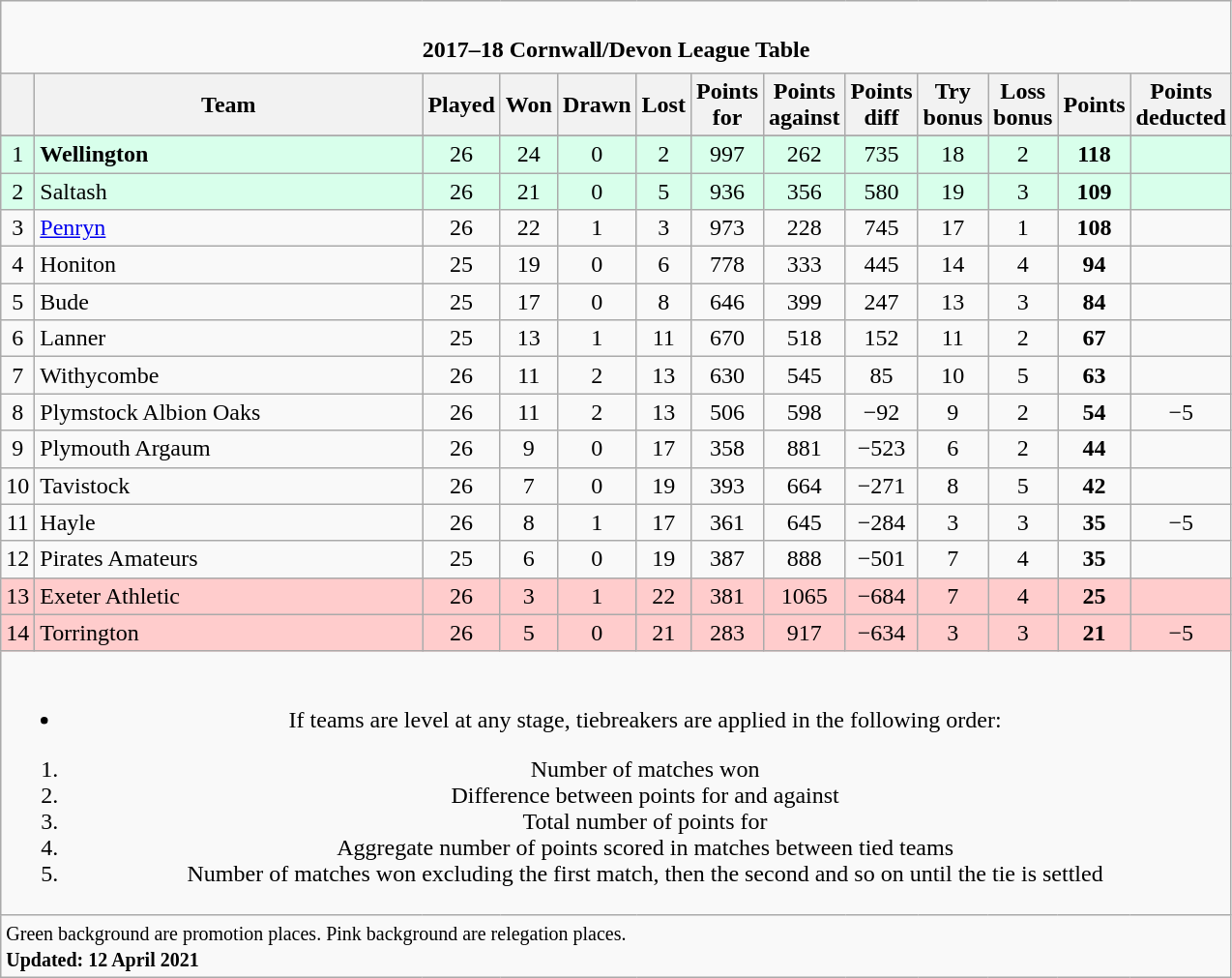<table class="wikitable" style="text-align: center;">
<tr>
<td colspan="13" cellpadding="0" cellspacing="0"><br><table border="0" width="100%" cellpadding="0" cellspacing="0">
<tr>
<td width=20% style="border:0px"></td>
<td style="border:0px"><strong> 2017–18 Cornwall/Devon League Table</strong></td>
<td width=20% style="border:0px"></td>
</tr>
</table>
</td>
</tr>
<tr>
<th bgcolor="#efefef" width="10"></th>
<th bgcolor="#efefef" width="260">Team</th>
<th bgcolor="#efefef" width="20">Played</th>
<th bgcolor="#efefef" width="20">Won</th>
<th bgcolor="#efefef" width="20">Drawn</th>
<th bgcolor="#efefef" width="20">Lost</th>
<th bgcolor="#efefef" width="20">Points for</th>
<th bgcolor="#efefef" width="20">Points against</th>
<th bgcolor="#efefef" width="20">Points diff</th>
<th bgcolor="#efefef" width="20">Try bonus</th>
<th bgcolor="#efefef" width="20">Loss bonus</th>
<th bgcolor="#efefef" width="20">Points</th>
<th bgcolor="#efefef" width="20">Points deducted</th>
</tr>
<tr bgcolor=#d8ffeb align=center>
</tr>
<tr bgcolor=#d8ffeb align=center>
<td>1</td>
<td align=left><strong>Wellington</strong></td>
<td>26</td>
<td>24</td>
<td>0</td>
<td>2</td>
<td>997</td>
<td>262</td>
<td>735</td>
<td>18</td>
<td>2</td>
<td><strong>118</strong></td>
<td></td>
</tr>
<tr bgcolor=#d8ffeb align=center>
<td>2</td>
<td align=left>Saltash</td>
<td>26</td>
<td>21</td>
<td>0</td>
<td>5</td>
<td>936</td>
<td>356</td>
<td>580</td>
<td>19</td>
<td>3</td>
<td><strong>109</strong></td>
<td></td>
</tr>
<tr>
<td>3</td>
<td align=left><a href='#'>Penryn</a></td>
<td>26</td>
<td>22</td>
<td>1</td>
<td>3</td>
<td>973</td>
<td>228</td>
<td>745</td>
<td>17</td>
<td>1</td>
<td><strong>108</strong></td>
<td></td>
</tr>
<tr>
<td>4</td>
<td align=left>Honiton</td>
<td>25</td>
<td>19</td>
<td>0</td>
<td>6</td>
<td>778</td>
<td>333</td>
<td>445</td>
<td>14</td>
<td>4</td>
<td><strong>94</strong></td>
<td></td>
</tr>
<tr>
<td>5</td>
<td align=left>Bude</td>
<td>25</td>
<td>17</td>
<td>0</td>
<td>8</td>
<td>646</td>
<td>399</td>
<td>247</td>
<td>13</td>
<td>3</td>
<td><strong>84</strong></td>
<td></td>
</tr>
<tr>
<td>6</td>
<td align=left>Lanner</td>
<td>25</td>
<td>13</td>
<td>1</td>
<td>11</td>
<td>670</td>
<td>518</td>
<td>152</td>
<td>11</td>
<td>2</td>
<td><strong>67</strong></td>
<td></td>
</tr>
<tr>
<td>7</td>
<td align=left>Withycombe</td>
<td>26</td>
<td>11</td>
<td>2</td>
<td>13</td>
<td>630</td>
<td>545</td>
<td>85</td>
<td>10</td>
<td>5</td>
<td><strong>63</strong></td>
<td></td>
</tr>
<tr>
<td>8</td>
<td align=left>Plymstock Albion Oaks</td>
<td>26</td>
<td>11</td>
<td>2</td>
<td>13</td>
<td>506</td>
<td>598</td>
<td>−92</td>
<td>9</td>
<td>2</td>
<td><strong>54</strong></td>
<td>−5</td>
</tr>
<tr>
<td>9</td>
<td align=left>Plymouth Argaum</td>
<td>26</td>
<td>9</td>
<td>0</td>
<td>17</td>
<td>358</td>
<td>881</td>
<td>−523</td>
<td>6</td>
<td>2</td>
<td><strong>44</strong></td>
<td></td>
</tr>
<tr>
<td>10</td>
<td align=left>Tavistock</td>
<td>26</td>
<td>7</td>
<td>0</td>
<td>19</td>
<td>393</td>
<td>664</td>
<td>−271</td>
<td>8</td>
<td>5</td>
<td><strong>42</strong></td>
<td></td>
</tr>
<tr>
<td>11</td>
<td align=left>Hayle</td>
<td>26</td>
<td>8</td>
<td>1</td>
<td>17</td>
<td>361</td>
<td>645</td>
<td>−284</td>
<td>3</td>
<td>3</td>
<td><strong>35</strong></td>
<td>−5</td>
</tr>
<tr>
<td>12</td>
<td align=left>Pirates Amateurs</td>
<td>25</td>
<td>6</td>
<td>0</td>
<td>19</td>
<td>387</td>
<td>888</td>
<td>−501</td>
<td>7</td>
<td>4</td>
<td><strong>35</strong></td>
<td></td>
</tr>
<tr bgcolor=#ffcccc>
<td>13</td>
<td align=left>Exeter Athletic</td>
<td>26</td>
<td>3</td>
<td>1</td>
<td>22</td>
<td>381</td>
<td>1065</td>
<td>−684</td>
<td>7</td>
<td>4</td>
<td><strong>25</strong></td>
<td></td>
</tr>
<tr bgcolor=#ffcccc>
<td>14</td>
<td align=left>Torrington</td>
<td>26</td>
<td>5</td>
<td>0</td>
<td>21</td>
<td>283</td>
<td>917</td>
<td>−634</td>
<td>3</td>
<td>3</td>
<td><strong>21</strong></td>
<td>−5</td>
</tr>
<tr>
<td colspan="15"><br><ul><li>If teams are level at any stage, tiebreakers are applied in the following order:</li></ul><ol><li>Number of matches won</li><li>Difference between points for and against</li><li>Total number of points for</li><li>Aggregate number of points scored in matches between tied teams</li><li>Number of matches won excluding the first match, then the second and so on until the tie is settled</li></ol></td>
</tr>
<tr | style="text-align:left;" |>
<td colspan="15" style="border:0px"><small><span>Green background</span> are promotion places. <span>Pink background</span> are relegation places.<br><strong>Updated: 12 April 2021</strong></small></td>
</tr>
</table>
